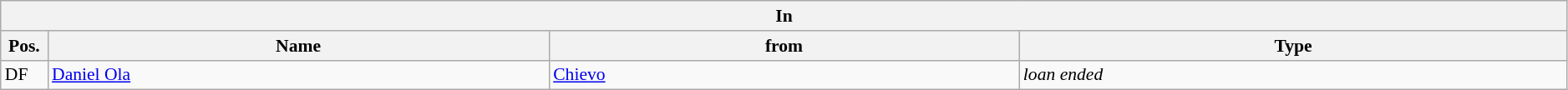<table class="wikitable" style="font-size:90%;width:99%;">
<tr>
<th colspan="4">In</th>
</tr>
<tr>
<th width=3%>Pos.</th>
<th width=32%>Name</th>
<th width=30%>from</th>
<th width=35%>Type</th>
</tr>
<tr>
<td>DF</td>
<td><a href='#'>Daniel Ola</a></td>
<td><a href='#'>Chievo</a></td>
<td><em>loan ended</em></td>
</tr>
</table>
